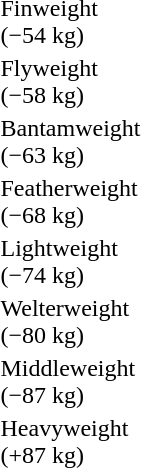<table>
<tr>
<td rowspan=2>Finweight<br>(−54 kg) </td>
<td rowspan=2></td>
<td rowspan=2></td>
<td></td>
</tr>
<tr>
<td></td>
</tr>
<tr>
<td rowspan=2>Flyweight<br>(−58 kg) </td>
<td rowspan=2></td>
<td rowspan=2></td>
<td></td>
</tr>
<tr>
<td></td>
</tr>
<tr>
<td rowspan=2>Bantamweight<br>(−63 kg) </td>
<td rowspan=2></td>
<td rowspan=2></td>
<td></td>
</tr>
<tr>
<td></td>
</tr>
<tr>
<td rowspan=2>Featherweight<br>(−68 kg) </td>
<td rowspan=2></td>
<td rowspan=2></td>
<td></td>
</tr>
<tr>
<td></td>
</tr>
<tr>
<td rowspan=2>Lightweight<br>(−74 kg) </td>
<td rowspan=2></td>
<td rowspan=2></td>
<td></td>
</tr>
<tr>
<td></td>
</tr>
<tr>
<td rowspan=2>Welterweight<br>(−80 kg) </td>
<td rowspan=2></td>
<td rowspan=2></td>
<td></td>
</tr>
<tr>
<td></td>
</tr>
<tr>
<td rowspan=2>Middleweight<br>(−87 kg) </td>
<td rowspan=2></td>
<td rowspan=2></td>
<td></td>
</tr>
<tr>
<td></td>
</tr>
<tr>
<td rowspan=2>Heavyweight<br>(+87 kg) </td>
<td rowspan=2></td>
<td rowspan=2></td>
<td></td>
</tr>
<tr>
<td></td>
</tr>
</table>
